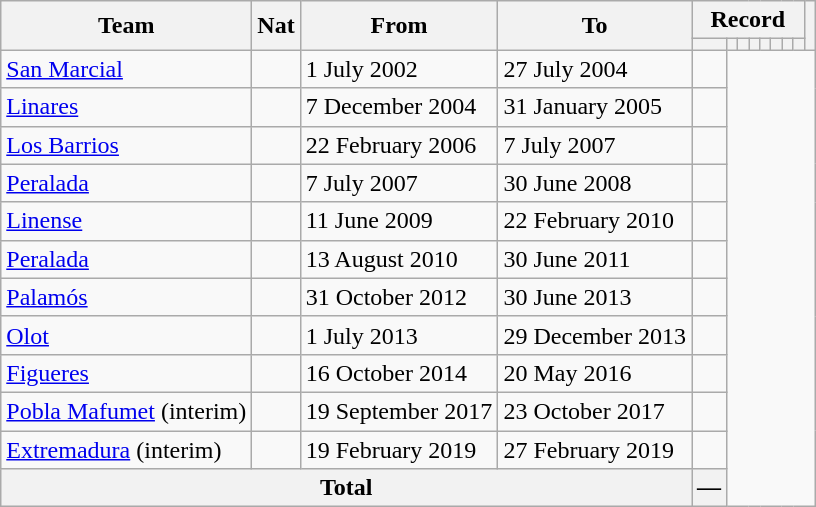<table class="wikitable" style="text-align: center">
<tr>
<th rowspan="2">Team</th>
<th rowspan="2">Nat</th>
<th rowspan="2">From</th>
<th rowspan="2">To</th>
<th colspan="8">Record</th>
<th rowspan=2></th>
</tr>
<tr>
<th></th>
<th></th>
<th></th>
<th></th>
<th></th>
<th></th>
<th></th>
<th></th>
</tr>
<tr>
<td align=left><a href='#'>San Marcial</a></td>
<td></td>
<td align=left>1 July 2002</td>
<td align=left>27 July 2004<br></td>
<td></td>
</tr>
<tr>
<td align=left><a href='#'>Linares</a></td>
<td></td>
<td align=left>7 December 2004</td>
<td align=left>31 January 2005<br></td>
<td></td>
</tr>
<tr>
<td align=left><a href='#'>Los Barrios</a></td>
<td></td>
<td align=left>22 February 2006</td>
<td align=left>7 July 2007<br></td>
<td></td>
</tr>
<tr>
<td align=left><a href='#'>Peralada</a></td>
<td></td>
<td align=left>7 July 2007</td>
<td align=left>30 June 2008<br></td>
<td></td>
</tr>
<tr>
<td align=left><a href='#'>Linense</a></td>
<td></td>
<td align=left>11 June 2009</td>
<td align=left>22 February 2010<br></td>
<td></td>
</tr>
<tr>
<td align=left><a href='#'>Peralada</a></td>
<td></td>
<td align=left>13 August 2010</td>
<td align=left>30 June 2011<br></td>
<td></td>
</tr>
<tr>
<td align=left><a href='#'>Palamós</a></td>
<td></td>
<td align=left>31 October 2012</td>
<td align=left>30 June 2013<br></td>
<td></td>
</tr>
<tr>
<td align=left><a href='#'>Olot</a></td>
<td></td>
<td align=left>1 July 2013</td>
<td align=left>29 December 2013<br></td>
<td></td>
</tr>
<tr>
<td align=left><a href='#'>Figueres</a></td>
<td></td>
<td align=left>16 October 2014</td>
<td align=left>20 May 2016<br></td>
<td></td>
</tr>
<tr>
<td align=left><a href='#'>Pobla Mafumet</a> (interim)</td>
<td></td>
<td align=left>19 September 2017</td>
<td align=left>23 October 2017<br></td>
<td></td>
</tr>
<tr>
<td align=left><a href='#'>Extremadura</a> (interim)</td>
<td></td>
<td align=left>19 February 2019</td>
<td align=left>27 February 2019<br></td>
<td></td>
</tr>
<tr>
<th colspan="4">Total<br></th>
<th>—</th>
</tr>
</table>
